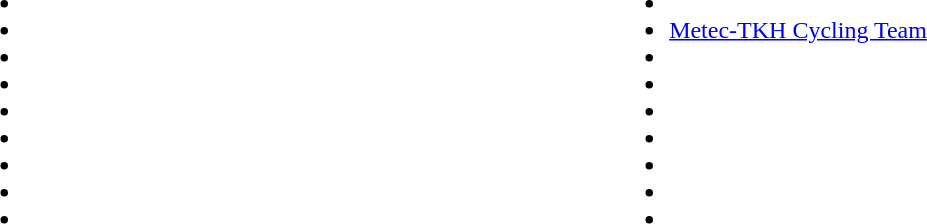<table>
<tr>
<td style="vertical-align:top; width:25%;"><br><ul><li></li><li></li><li></li><li></li><li></li><li></li><li></li><li></li><li></li></ul></td>
<td style="vertical-align:top; width:25%;"><br><ul><li></li><li><a href='#'>Metec-TKH Cycling Team</a></li><li></li><li></li><li></li><li></li><li></li><li></li><li></li></ul></td>
</tr>
</table>
